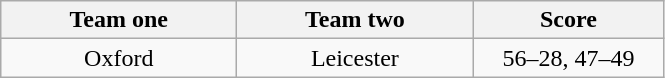<table class="wikitable" style="text-align: center">
<tr>
<th width=150>Team one</th>
<th width=150>Team two</th>
<th width=120>Score</th>
</tr>
<tr>
<td>Oxford</td>
<td>Leicester</td>
<td>56–28, 47–49</td>
</tr>
</table>
